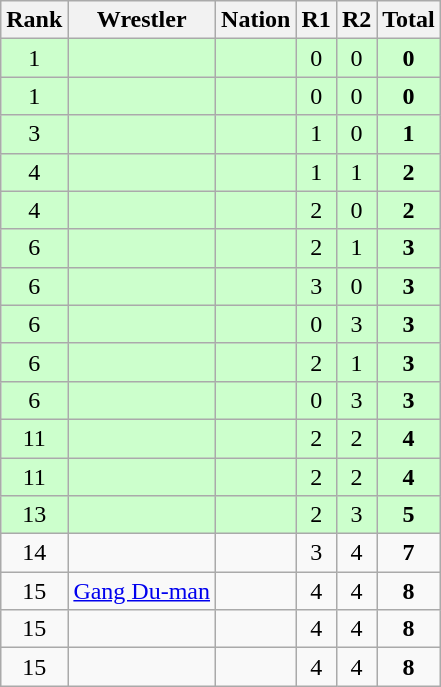<table class="wikitable sortable" style="text-align:center;">
<tr>
<th>Rank</th>
<th>Wrestler</th>
<th>Nation</th>
<th>R1</th>
<th>R2</th>
<th>Total</th>
</tr>
<tr style="background:#cfc;">
<td>1</td>
<td align=left></td>
<td align=left></td>
<td>0</td>
<td>0</td>
<td><strong>0</strong></td>
</tr>
<tr style="background:#cfc;">
<td>1</td>
<td align=left></td>
<td align=left></td>
<td>0</td>
<td>0</td>
<td><strong>0</strong></td>
</tr>
<tr style="background:#cfc;">
<td>3</td>
<td align=left></td>
<td align=left></td>
<td>1</td>
<td>0</td>
<td><strong>1</strong></td>
</tr>
<tr style="background:#cfc;">
<td>4</td>
<td align=left></td>
<td align=left></td>
<td>1</td>
<td>1</td>
<td><strong>2</strong></td>
</tr>
<tr style="background:#cfc;">
<td>4</td>
<td align=left></td>
<td align=left></td>
<td>2</td>
<td>0</td>
<td><strong>2</strong></td>
</tr>
<tr style="background:#cfc;">
<td>6</td>
<td align=left></td>
<td align=left></td>
<td>2</td>
<td>1</td>
<td><strong>3</strong></td>
</tr>
<tr style="background:#cfc;">
<td>6</td>
<td align=left></td>
<td align=left></td>
<td>3</td>
<td>0</td>
<td><strong>3</strong></td>
</tr>
<tr style="background:#cfc;">
<td>6</td>
<td align=left></td>
<td align=left></td>
<td>0</td>
<td>3</td>
<td><strong>3</strong></td>
</tr>
<tr style="background:#cfc;">
<td>6</td>
<td align=left></td>
<td align=left></td>
<td>2</td>
<td>1</td>
<td><strong>3</strong></td>
</tr>
<tr style="background:#cfc;">
<td>6</td>
<td align=left></td>
<td align=left></td>
<td>0</td>
<td>3</td>
<td><strong>3</strong></td>
</tr>
<tr style="background:#cfc;">
<td>11</td>
<td align=left></td>
<td align=left></td>
<td>2</td>
<td>2</td>
<td><strong>4</strong></td>
</tr>
<tr style="background:#cfc;">
<td>11</td>
<td align=left></td>
<td align=left></td>
<td>2</td>
<td>2</td>
<td><strong>4</strong></td>
</tr>
<tr style="background:#cfc;">
<td>13</td>
<td align=left></td>
<td align=left></td>
<td>2</td>
<td>3</td>
<td><strong>5</strong></td>
</tr>
<tr>
<td>14</td>
<td align=left></td>
<td align=left></td>
<td>3</td>
<td>4</td>
<td><strong>7</strong></td>
</tr>
<tr>
<td>15</td>
<td align=left><a href='#'>Gang Du-man</a></td>
<td align=left></td>
<td>4</td>
<td>4</td>
<td><strong>8</strong></td>
</tr>
<tr>
<td>15</td>
<td align=left></td>
<td align=left></td>
<td>4</td>
<td>4</td>
<td><strong>8</strong></td>
</tr>
<tr>
<td>15</td>
<td align=left></td>
<td align=left></td>
<td>4</td>
<td>4</td>
<td><strong>8</strong></td>
</tr>
</table>
